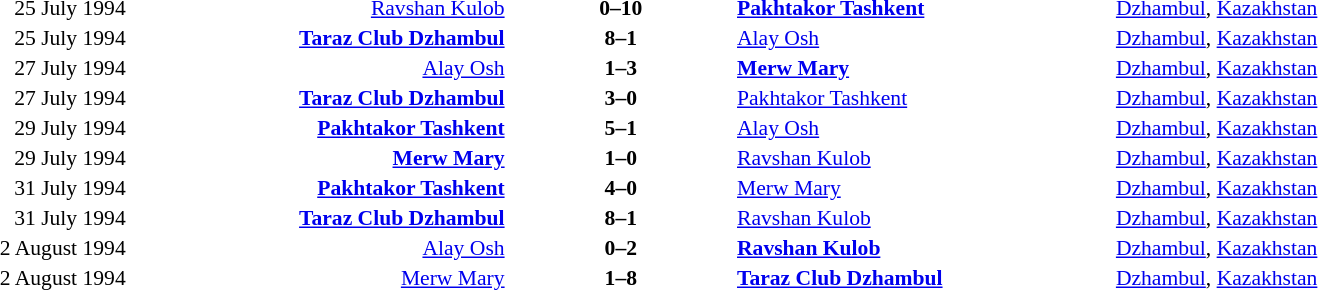<table style="width:100%;" cellspacing="1">
<tr>
<th width=10%></th>
<th width=20%></th>
<th width=12%></th>
<th width=20%></th>
<th width=38%></th>
</tr>
<tr style=font-size:90%>
<td align=right>25 July 1994</td>
<td align=right><a href='#'>Ravshan Kulob</a></td>
<td align=center><strong>0–10</strong></td>
<td><strong><a href='#'>Pakhtakor Tashkent</a></strong></td>
<td><a href='#'>Dzhambul</a>, <a href='#'>Kazakhstan</a></td>
</tr>
<tr style=font-size:90%>
<td align=right>25 July 1994</td>
<td align=right><strong><a href='#'>Taraz Club Dzhambul</a></strong></td>
<td align=center><strong>8–1</strong></td>
<td><a href='#'>Alay Osh</a></td>
<td><a href='#'>Dzhambul</a>, <a href='#'>Kazakhstan</a></td>
</tr>
<tr style=font-size:90%>
<td align=right>27 July 1994</td>
<td align=right><a href='#'>Alay Osh</a></td>
<td align=center><strong>1–3</strong></td>
<td><strong><a href='#'>Merw Mary</a></strong></td>
<td><a href='#'>Dzhambul</a>, <a href='#'>Kazakhstan</a></td>
</tr>
<tr style=font-size:90%>
<td align=right>27 July 1994</td>
<td align=right><strong><a href='#'>Taraz Club Dzhambul</a></strong></td>
<td align=center><strong>3–0</strong></td>
<td><a href='#'>Pakhtakor Tashkent</a></td>
<td><a href='#'>Dzhambul</a>, <a href='#'>Kazakhstan</a></td>
</tr>
<tr style=font-size:90%>
<td align=right>29 July 1994</td>
<td align=right><strong><a href='#'>Pakhtakor Tashkent</a></strong></td>
<td align=center><strong>5–1</strong></td>
<td><a href='#'>Alay Osh</a></td>
<td><a href='#'>Dzhambul</a>, <a href='#'>Kazakhstan</a></td>
</tr>
<tr style=font-size:90%>
<td align=right>29 July 1994</td>
<td align=right><strong><a href='#'>Merw Mary</a></strong></td>
<td align=center><strong>1–0</strong></td>
<td><a href='#'>Ravshan Kulob</a></td>
<td><a href='#'>Dzhambul</a>, <a href='#'>Kazakhstan</a></td>
</tr>
<tr style=font-size:90%>
<td align=right>31 July 1994</td>
<td align=right><strong><a href='#'>Pakhtakor Tashkent</a></strong></td>
<td align=center><strong>4–0</strong></td>
<td><a href='#'>Merw Mary</a></td>
<td><a href='#'>Dzhambul</a>, <a href='#'>Kazakhstan</a></td>
</tr>
<tr style=font-size:90%>
<td align=right>31 July 1994</td>
<td align=right><strong><a href='#'>Taraz Club Dzhambul</a></strong></td>
<td align=center><strong>8–1</strong></td>
<td><a href='#'>Ravshan Kulob</a></td>
<td><a href='#'>Dzhambul</a>, <a href='#'>Kazakhstan</a></td>
</tr>
<tr style=font-size:90%>
<td align=right>2 August 1994</td>
<td align=right><a href='#'>Alay Osh</a></td>
<td align=center><strong>0–2</strong></td>
<td><strong><a href='#'>Ravshan Kulob</a></strong></td>
<td><a href='#'>Dzhambul</a>, <a href='#'>Kazakhstan</a></td>
</tr>
<tr style=font-size:90%>
<td align=right>2 August 1994</td>
<td align=right><a href='#'>Merw Mary</a></td>
<td align=center><strong>1–8</strong></td>
<td><strong><a href='#'>Taraz Club Dzhambul</a></strong></td>
<td><a href='#'>Dzhambul</a>, <a href='#'>Kazakhstan</a></td>
</tr>
</table>
